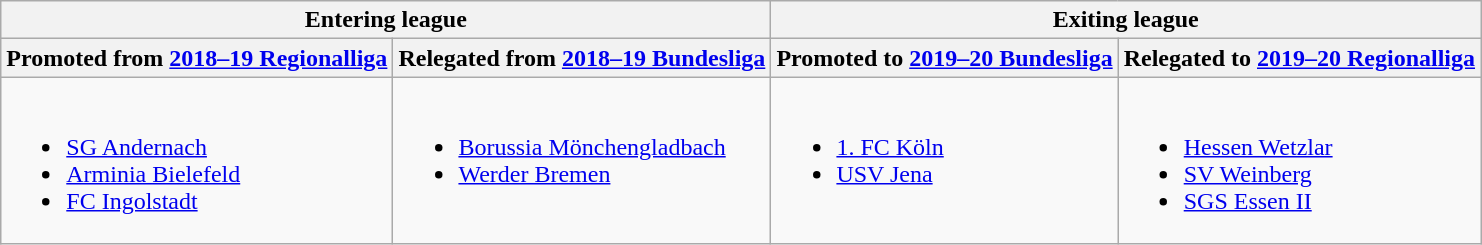<table class="wikitable">
<tr>
<th colspan="2">Entering league</th>
<th colspan="2">Exiting league</th>
</tr>
<tr>
<th>Promoted from <a href='#'>2018–19 Regionalliga</a></th>
<th>Relegated from <a href='#'>2018–19 Bundesliga</a></th>
<th>Promoted to <a href='#'>2019–20 Bundesliga</a></th>
<th>Relegated to <a href='#'>2019–20 Regionalliga</a></th>
</tr>
<tr style="vertical-align:top;">
<td><br><ul><li><a href='#'>SG Andernach</a></li><li><a href='#'>Arminia Bielefeld</a></li><li><a href='#'>FC Ingolstadt</a></li></ul></td>
<td><br><ul><li><a href='#'>Borussia Mönchengladbach</a></li><li><a href='#'>Werder Bremen</a></li></ul></td>
<td><br><ul><li><a href='#'>1. FC Köln</a></li><li><a href='#'>USV Jena</a></li></ul></td>
<td><br><ul><li><a href='#'>Hessen Wetzlar</a></li><li><a href='#'>SV Weinberg</a></li><li><a href='#'>SGS Essen II</a></li></ul></td>
</tr>
</table>
